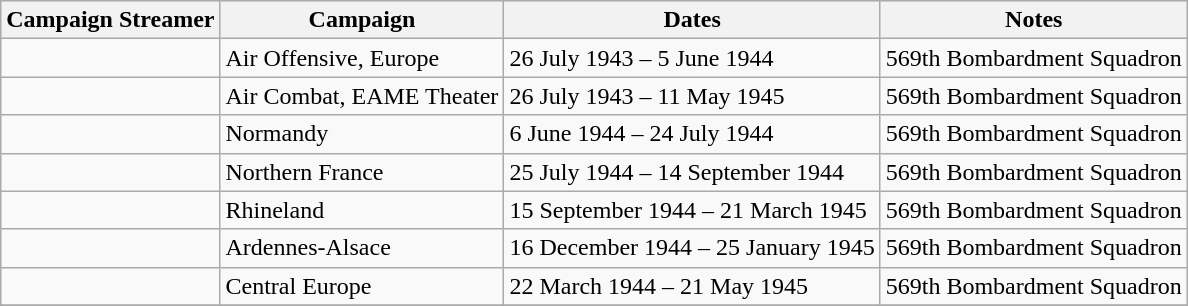<table class="wikitable">
<tr style="background:#efefef;">
<th>Campaign Streamer</th>
<th>Campaign</th>
<th>Dates</th>
<th>Notes</th>
</tr>
<tr>
<td></td>
<td>Air Offensive, Europe</td>
<td>26 July 1943 – 5 June 1944</td>
<td>569th Bombardment Squadron</td>
</tr>
<tr>
<td></td>
<td>Air Combat, EAME Theater</td>
<td>26 July 1943 – 11 May 1945</td>
<td>569th Bombardment Squadron</td>
</tr>
<tr>
<td></td>
<td>Normandy</td>
<td>6 June 1944 – 24 July 1944</td>
<td>569th Bombardment Squadron</td>
</tr>
<tr>
<td></td>
<td>Northern France</td>
<td>25 July 1944 – 14 September 1944</td>
<td>569th Bombardment Squadron</td>
</tr>
<tr>
<td></td>
<td>Rhineland</td>
<td>15 September 1944 – 21 March 1945</td>
<td>569th Bombardment Squadron</td>
</tr>
<tr>
<td></td>
<td>Ardennes-Alsace</td>
<td>16 December 1944 – 25 January 1945</td>
<td>569th Bombardment Squadron</td>
</tr>
<tr>
<td></td>
<td>Central Europe</td>
<td>22 March 1944 – 21 May 1945</td>
<td>569th Bombardment Squadron</td>
</tr>
<tr>
</tr>
</table>
